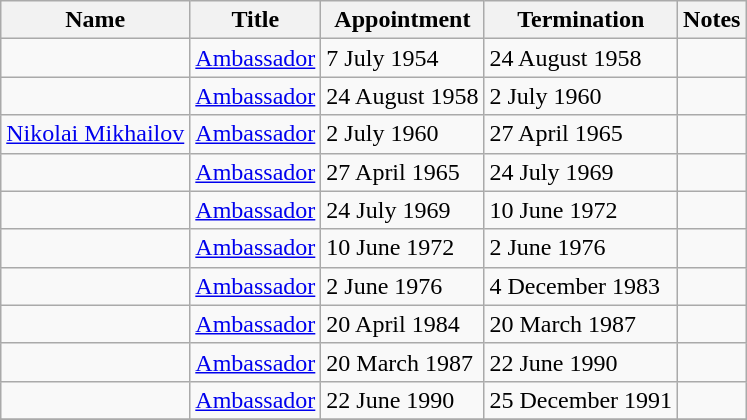<table class="wikitable">
<tr valign="middle">
<th>Name</th>
<th>Title</th>
<th>Appointment</th>
<th>Termination</th>
<th>Notes</th>
</tr>
<tr>
<td></td>
<td><a href='#'>Ambassador</a></td>
<td>7 July 1954</td>
<td>24 August 1958</td>
<td></td>
</tr>
<tr>
<td></td>
<td><a href='#'>Ambassador</a></td>
<td>24 August 1958</td>
<td>2 July 1960</td>
<td></td>
</tr>
<tr>
<td><a href='#'>Nikolai Mikhailov</a></td>
<td><a href='#'>Ambassador</a></td>
<td>2 July 1960</td>
<td>27 April 1965</td>
<td></td>
</tr>
<tr>
<td></td>
<td><a href='#'>Ambassador</a></td>
<td>27 April 1965</td>
<td>24 July 1969</td>
<td></td>
</tr>
<tr>
<td></td>
<td><a href='#'>Ambassador</a></td>
<td>24 July 1969</td>
<td>10 June 1972</td>
<td></td>
</tr>
<tr>
<td></td>
<td><a href='#'>Ambassador</a></td>
<td>10 June 1972</td>
<td>2 June 1976</td>
<td></td>
</tr>
<tr>
<td></td>
<td><a href='#'>Ambassador</a></td>
<td>2 June 1976</td>
<td>4 December 1983</td>
<td></td>
</tr>
<tr>
<td></td>
<td><a href='#'>Ambassador</a></td>
<td>20 April 1984</td>
<td>20 March 1987</td>
<td></td>
</tr>
<tr>
<td></td>
<td><a href='#'>Ambassador</a></td>
<td>20 March 1987</td>
<td>22 June 1990</td>
<td></td>
</tr>
<tr>
<td></td>
<td><a href='#'>Ambassador</a></td>
<td>22 June 1990</td>
<td>25 December 1991</td>
<td></td>
</tr>
<tr>
</tr>
</table>
